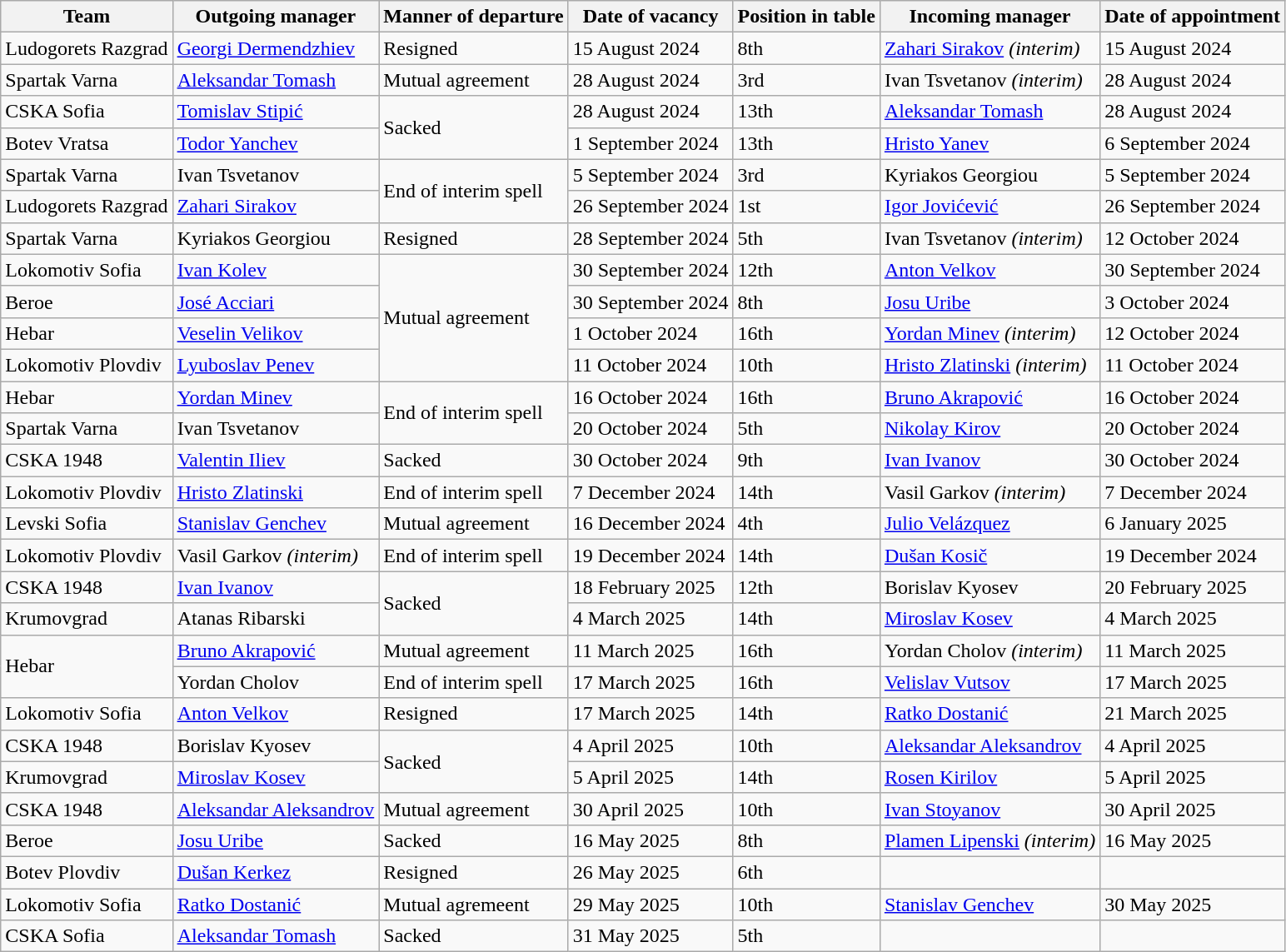<table class="wikitable sortable">
<tr>
<th>Team</th>
<th>Outgoing manager</th>
<th>Manner of departure</th>
<th>Date of vacancy</th>
<th>Position in table</th>
<th>Incoming manager</th>
<th>Date of appointment</th>
</tr>
<tr>
<td>Ludogorets Razgrad</td>
<td> <a href='#'>Georgi Dermendzhiev</a></td>
<td>Resigned</td>
<td>15 August 2024</td>
<td>8th</td>
<td> <a href='#'>Zahari Sirakov</a> <em>(interim)</em></td>
<td>15 August 2024</td>
</tr>
<tr>
<td>Spartak Varna</td>
<td> <a href='#'>Aleksandar Tomash</a></td>
<td>Mutual agreement</td>
<td>28 August 2024</td>
<td>3rd</td>
<td> Ivan Tsvetanov <em>(interim)</em></td>
<td>28 August 2024</td>
</tr>
<tr>
<td>CSKA Sofia</td>
<td> <a href='#'>Tomislav Stipić</a></td>
<td rowspan=2>Sacked</td>
<td>28 August 2024</td>
<td>13th</td>
<td> <a href='#'>Aleksandar Tomash</a></td>
<td>28 August 2024</td>
</tr>
<tr>
<td>Botev Vratsa</td>
<td> <a href='#'>Todor Yanchev</a></td>
<td>1 September 2024</td>
<td>13th</td>
<td> <a href='#'>Hristo Yanev</a></td>
<td>6 September 2024</td>
</tr>
<tr>
<td>Spartak Varna</td>
<td> Ivan Tsvetanov</td>
<td rowspan=2>End of interim spell</td>
<td>5 September 2024</td>
<td>3rd</td>
<td> Kyriakos Georgiou</td>
<td>5 September 2024</td>
</tr>
<tr>
<td>Ludogorets Razgrad</td>
<td> <a href='#'>Zahari Sirakov</a></td>
<td>26 September 2024</td>
<td>1st</td>
<td> <a href='#'>Igor Jovićević</a></td>
<td>26 September 2024</td>
</tr>
<tr>
<td>Spartak Varna</td>
<td> Kyriakos Georgiou</td>
<td>Resigned</td>
<td>28 September 2024</td>
<td>5th</td>
<td> Ivan Tsvetanov <em>(interim)</em></td>
<td>12 October 2024</td>
</tr>
<tr>
<td>Lokomotiv Sofia</td>
<td> <a href='#'>Ivan Kolev</a></td>
<td rowspan=4>Mutual agreement</td>
<td>30 September 2024</td>
<td>12th</td>
<td> <a href='#'>Anton Velkov</a></td>
<td>30 September 2024</td>
</tr>
<tr>
<td>Beroe</td>
<td> <a href='#'>José Acciari</a></td>
<td>30 September 2024</td>
<td>8th</td>
<td> <a href='#'>Josu Uribe</a></td>
<td>3 October 2024</td>
</tr>
<tr>
<td>Hebar</td>
<td> <a href='#'>Veselin Velikov</a></td>
<td>1 October 2024</td>
<td>16th</td>
<td> <a href='#'>Yordan Minev</a> <em>(interim)</em></td>
<td>12 October 2024</td>
</tr>
<tr>
<td>Lokomotiv Plovdiv</td>
<td> <a href='#'>Lyuboslav Penev</a></td>
<td>11 October 2024</td>
<td>10th</td>
<td> <a href='#'>Hristo Zlatinski</a> <em>(interim)</em></td>
<td>11 October 2024</td>
</tr>
<tr>
<td>Hebar</td>
<td> <a href='#'>Yordan Minev</a></td>
<td rowspan=2>End of interim spell</td>
<td>16 October 2024</td>
<td>16th</td>
<td> <a href='#'>Bruno Akrapović</a></td>
<td>16 October 2024</td>
</tr>
<tr>
<td>Spartak Varna</td>
<td> Ivan Tsvetanov</td>
<td>20 October 2024</td>
<td>5th</td>
<td> <a href='#'>Nikolay Kirov</a></td>
<td>20 October 2024</td>
</tr>
<tr>
<td>CSKA 1948</td>
<td> <a href='#'>Valentin Iliev</a></td>
<td>Sacked</td>
<td>30 October 2024</td>
<td>9th</td>
<td> <a href='#'>Ivan Ivanov</a></td>
<td>30 October 2024</td>
</tr>
<tr>
<td>Lokomotiv Plovdiv</td>
<td> <a href='#'>Hristo Zlatinski</a></td>
<td>End of interim spell</td>
<td>7 December 2024</td>
<td>14th</td>
<td> Vasil Garkov <em>(interim)</em></td>
<td>7 December 2024</td>
</tr>
<tr>
<td>Levski Sofia</td>
<td> <a href='#'>Stanislav Genchev</a></td>
<td>Mutual agreement</td>
<td>16 December 2024</td>
<td>4th</td>
<td> <a href='#'>Julio Velázquez</a></td>
<td>6 January 2025</td>
</tr>
<tr>
<td>Lokomotiv Plovdiv</td>
<td> Vasil Garkov <em>(interim)</em></td>
<td>End of interim spell</td>
<td>19 December 2024</td>
<td>14th</td>
<td> <a href='#'>Dušan Kosič</a></td>
<td>19 December 2024</td>
</tr>
<tr>
<td>CSKA 1948</td>
<td> <a href='#'>Ivan Ivanov</a></td>
<td rowspan=2>Sacked</td>
<td>18 February 2025</td>
<td>12th</td>
<td> Borislav Kyosev</td>
<td>20 February 2025</td>
</tr>
<tr>
<td>Krumovgrad</td>
<td> Atanas Ribarski</td>
<td>4 March 2025</td>
<td>14th</td>
<td> <a href='#'>Miroslav Kosev</a></td>
<td>4 March 2025</td>
</tr>
<tr>
<td rowspan=2>Hebar</td>
<td> <a href='#'>Bruno Akrapović</a></td>
<td>Mutual agreement</td>
<td>11 March 2025</td>
<td>16th</td>
<td> Yordan Cholov <em>(interim)</em></td>
<td>11 March 2025</td>
</tr>
<tr>
<td> Yordan Cholov</td>
<td>End of interim spell</td>
<td>17 March 2025</td>
<td>16th</td>
<td> <a href='#'>Velislav Vutsov</a></td>
<td>17 March 2025</td>
</tr>
<tr>
<td>Lokomotiv Sofia</td>
<td> <a href='#'>Anton Velkov</a></td>
<td>Resigned</td>
<td>17 March 2025</td>
<td>14th</td>
<td> <a href='#'>Ratko Dostanić</a></td>
<td>21 March 2025</td>
</tr>
<tr>
<td>CSKA 1948</td>
<td> Borislav Kyosev</td>
<td rowspan=2>Sacked</td>
<td>4 April 2025</td>
<td>10th</td>
<td> <a href='#'>Aleksandar Aleksandrov</a></td>
<td>4 April 2025</td>
</tr>
<tr>
<td>Krumovgrad</td>
<td> <a href='#'>Miroslav Kosev</a></td>
<td>5 April 2025</td>
<td>14th</td>
<td> <a href='#'>Rosen Kirilov</a></td>
<td>5 April 2025</td>
</tr>
<tr>
<td>CSKA 1948</td>
<td> <a href='#'>Aleksandar Aleksandrov</a></td>
<td>Mutual agreement</td>
<td>30 April 2025</td>
<td>10th</td>
<td> <a href='#'>Ivan Stoyanov</a></td>
<td>30 April 2025</td>
</tr>
<tr>
<td>Beroe</td>
<td> <a href='#'>Josu Uribe</a></td>
<td>Sacked</td>
<td>16 May 2025</td>
<td>8th</td>
<td> <a href='#'>Plamen Lipenski</a> <em>(interim)</em></td>
<td>16 May 2025</td>
</tr>
<tr>
<td>Botev Plovdiv</td>
<td> <a href='#'>Dušan Kerkez</a></td>
<td>Resigned</td>
<td>26 May 2025</td>
<td>6th</td>
<td></td>
<td></td>
</tr>
<tr>
<td>Lokomotiv Sofia</td>
<td> <a href='#'>Ratko Dostanić</a></td>
<td>Mutual agremeent</td>
<td>29 May 2025</td>
<td>10th</td>
<td> <a href='#'>Stanislav Genchev</a></td>
<td>30 May 2025</td>
</tr>
<tr>
<td>CSKA Sofia</td>
<td> <a href='#'>Aleksandar Tomash</a></td>
<td>Sacked</td>
<td>31 May 2025</td>
<td>5th</td>
<td></td>
<td></td>
</tr>
</table>
